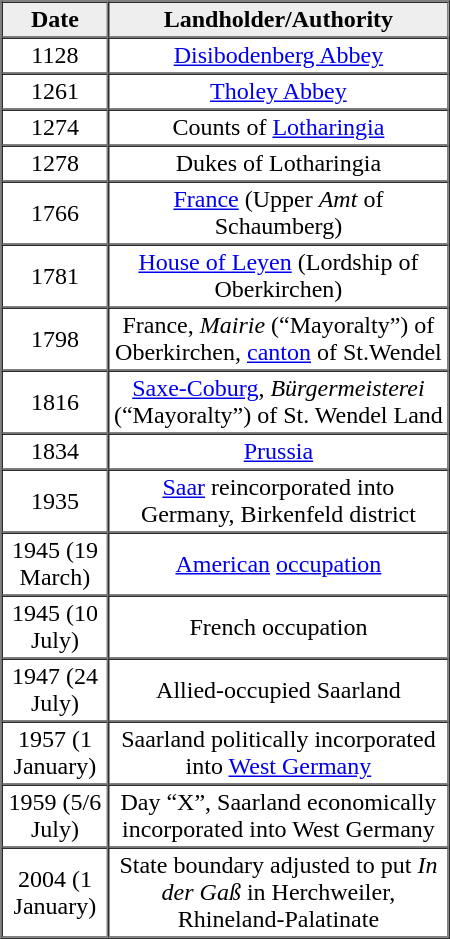<table border="1" cellpadding="2" cellspacing="0" width="300">
<tr bgcolor="#eeeeee" align="center">
<td><strong>Date</strong></td>
<td><strong>Landholder/Authority</strong></td>
</tr>
<tr align="center">
<td>1128</td>
<td><a href='#'>Disibodenberg Abbey</a></td>
</tr>
<tr align="center">
<td>1261</td>
<td><a href='#'>Tholey Abbey</a></td>
</tr>
<tr align="center">
<td>1274</td>
<td>Counts of <a href='#'>Lotharingia</a></td>
</tr>
<tr align="center">
<td>1278</td>
<td>Dukes of Lotharingia</td>
</tr>
<tr align="center">
<td>1766</td>
<td><a href='#'>France</a> (Upper <em>Amt</em> of Schaumberg)</td>
</tr>
<tr align="center">
<td>1781</td>
<td><a href='#'>House of Leyen</a> (Lordship of Oberkirchen)</td>
</tr>
<tr align="center">
<td>1798</td>
<td>France, <em>Mairie</em> (“Mayoralty”) of Oberkirchen, <a href='#'>canton</a> of St.Wendel</td>
</tr>
<tr align="center">
<td>1816</td>
<td><a href='#'>Saxe-Coburg</a>, <em>Bürgermeisterei</em> (“Mayoralty”) of St. Wendel Land</td>
</tr>
<tr align="center">
<td>1834</td>
<td><a href='#'>Prussia</a></td>
</tr>
<tr align="center">
<td>1935</td>
<td><a href='#'>Saar</a> reincorporated into Germany, Birkenfeld district</td>
</tr>
<tr align="center">
<td>1945 (19 March)</td>
<td><a href='#'>American</a> <a href='#'>occupation</a></td>
</tr>
<tr align="center">
<td>1945 (10 July)</td>
<td>French occupation</td>
</tr>
<tr align="center">
<td>1947 (24 July)</td>
<td>Allied-occupied Saarland</td>
</tr>
<tr align="center">
<td>1957 (1 January)</td>
<td>Saarland politically incorporated into <a href='#'>West Germany</a></td>
</tr>
<tr align="center">
<td>1959 (5/6 July)</td>
<td>Day “X”, Saarland economically incorporated into West Germany</td>
</tr>
<tr align="center">
<td>2004 (1 January)</td>
<td>State boundary adjusted to put <em>In der Gaß</em> in Herchweiler, Rhineland-Palatinate</td>
</tr>
</table>
